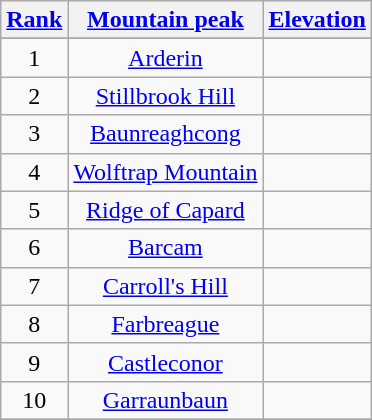<table class="wikitable sortable" style="text-align:center;">
<tr>
<th><a href='#'>Rank</a></th>
<th><a href='#'>Mountain peak</a></th>
<th><a href='#'>Elevation</a></th>
</tr>
<tr>
</tr>
<tr valign="left">
</tr>
<tr>
<td>1</td>
<td><a href='#'>Arderin</a></td>
<td></td>
</tr>
<tr>
<td>2</td>
<td><a href='#'>Stillbrook Hill</a></td>
<td></td>
</tr>
<tr>
<td>3</td>
<td><a href='#'>Baunreaghcong</a></td>
<td></td>
</tr>
<tr>
<td>4</td>
<td><a href='#'>Wolftrap Mountain</a></td>
<td></td>
</tr>
<tr>
<td>5</td>
<td><a href='#'>Ridge of Capard</a></td>
<td></td>
</tr>
<tr>
<td>6</td>
<td><a href='#'>Barcam</a></td>
<td></td>
</tr>
<tr>
<td>7</td>
<td><a href='#'>Carroll's Hill</a></td>
<td></td>
</tr>
<tr>
<td>8</td>
<td><a href='#'>Farbreague</a></td>
<td></td>
</tr>
<tr>
<td>9</td>
<td><a href='#'>Castleconor</a></td>
<td></td>
</tr>
<tr>
<td>10</td>
<td><a href='#'>Garraunbaun</a></td>
<td></td>
</tr>
<tr>
</tr>
</table>
